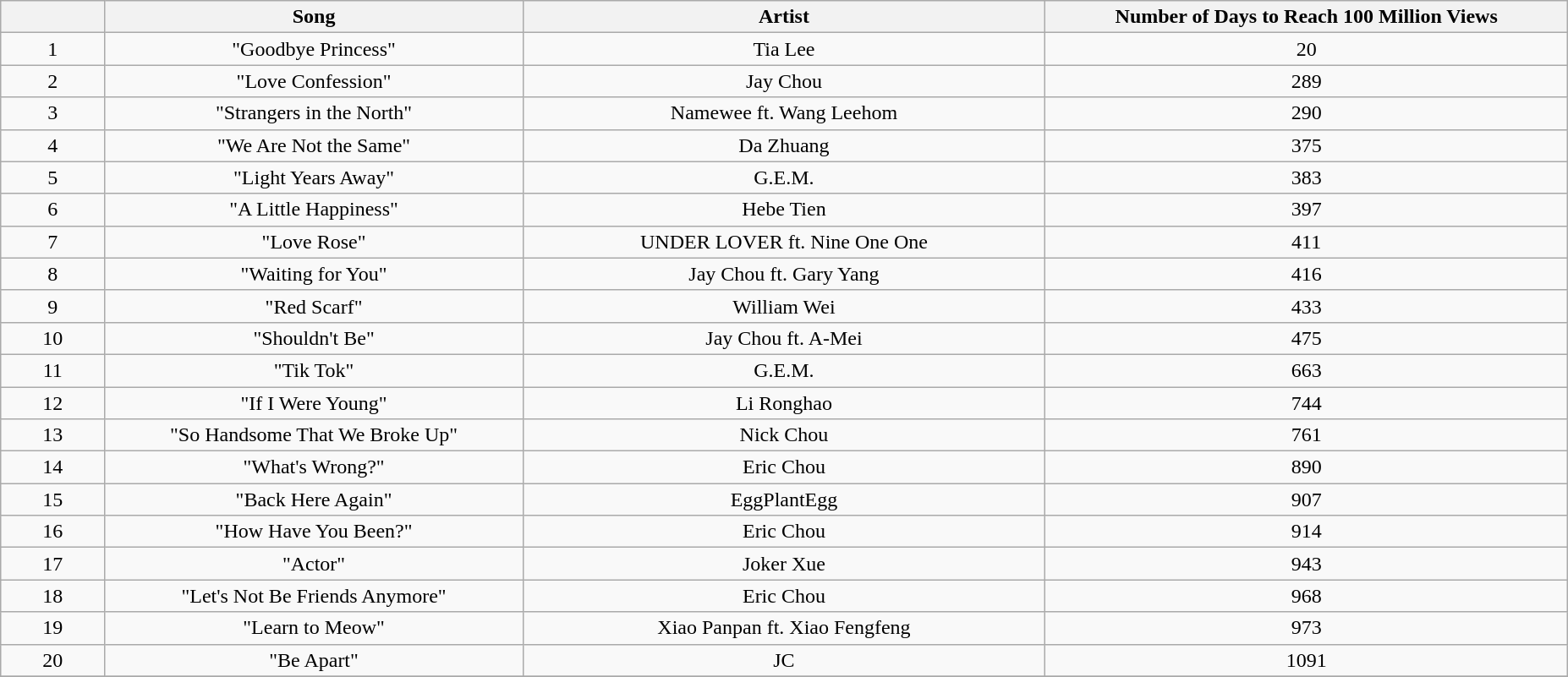<table class="wikitable sortable plainrowheaders" style="margin:auto; margin:auto;text-align:center;width=100%;">
<tr>
<th style="width:5%"></th>
<th style="width:20%">Song</th>
<th style="width:25%">Artist</th>
<th style="width:25%">Number of Days to Reach 100 Million Views</th>
</tr>
<tr>
<td>1</td>
<td>"Goodbye Princess"</td>
<td>Tia Lee</td>
<td>20</td>
</tr>
<tr>
<td>2</td>
<td>"Love Confession"</td>
<td>Jay Chou</td>
<td>289</td>
</tr>
<tr>
<td>3</td>
<td>"Strangers in the North"</td>
<td>Namewee ft. Wang Leehom</td>
<td>290</td>
</tr>
<tr>
<td>4</td>
<td>"We Are Not the Same"</td>
<td>Da Zhuang</td>
<td>375</td>
</tr>
<tr>
<td>5</td>
<td>"Light Years Away"</td>
<td>G.E.M.</td>
<td>383</td>
</tr>
<tr>
<td>6</td>
<td>"A Little Happiness"</td>
<td>Hebe Tien</td>
<td>397</td>
</tr>
<tr>
<td>7</td>
<td>"Love Rose"</td>
<td>UNDER LOVER ft. Nine One One</td>
<td>411</td>
</tr>
<tr>
<td>8</td>
<td>"Waiting for You"</td>
<td>Jay Chou ft. Gary Yang</td>
<td>416</td>
</tr>
<tr>
<td>9</td>
<td>"Red Scarf"</td>
<td>William Wei</td>
<td>433</td>
</tr>
<tr>
<td>10</td>
<td>"Shouldn't Be"</td>
<td>Jay Chou ft. A-Mei</td>
<td>475</td>
</tr>
<tr>
<td>11</td>
<td>"Tik Tok"</td>
<td>G.E.M.</td>
<td>663</td>
</tr>
<tr>
<td>12</td>
<td>"If I Were Young"</td>
<td>Li Ronghao</td>
<td>744</td>
</tr>
<tr>
<td>13</td>
<td>"So Handsome That We Broke Up"</td>
<td>Nick Chou</td>
<td>761</td>
</tr>
<tr>
<td>14</td>
<td>"What's Wrong?"</td>
<td>Eric Chou</td>
<td>890</td>
</tr>
<tr>
<td>15</td>
<td>"Back Here Again"</td>
<td>EggPlantEgg</td>
<td>907</td>
</tr>
<tr>
<td>16</td>
<td>"How Have You Been?"</td>
<td>Eric Chou</td>
<td>914</td>
</tr>
<tr>
<td>17</td>
<td>"Actor"</td>
<td>Joker Xue</td>
<td>943</td>
</tr>
<tr>
<td>18</td>
<td>"Let's Not Be Friends Anymore"</td>
<td>Eric Chou</td>
<td>968</td>
</tr>
<tr>
<td>19</td>
<td>"Learn to Meow"</td>
<td>Xiao Panpan ft. Xiao Fengfeng</td>
<td>973</td>
</tr>
<tr>
<td>20</td>
<td>"Be Apart"</td>
<td>JC</td>
<td>1091</td>
</tr>
<tr>
</tr>
</table>
